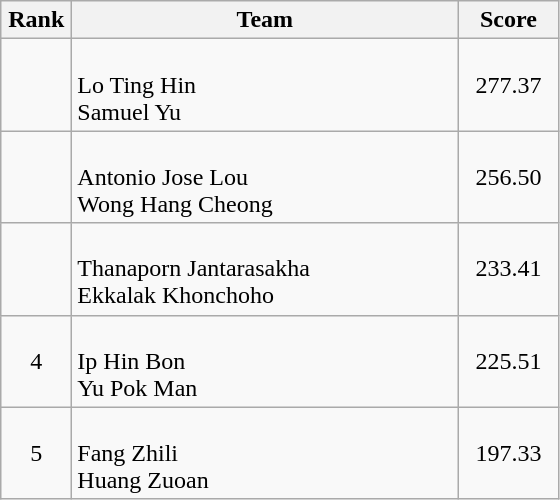<table class=wikitable style="text-align:center">
<tr>
<th width=40>Rank</th>
<th width=250>Team</th>
<th width=60>Score</th>
</tr>
<tr>
<td></td>
<td align=left><br>Lo Ting Hin<br>Samuel Yu</td>
<td>277.37</td>
</tr>
<tr>
<td></td>
<td align=left><br>Antonio Jose Lou<br>Wong Hang Cheong</td>
<td>256.50</td>
</tr>
<tr>
<td></td>
<td align=left><br>Thanaporn Jantarasakha<br>Ekkalak Khonchoho</td>
<td>233.41</td>
</tr>
<tr>
<td>4</td>
<td align=left><br>Ip Hin Bon<br>Yu Pok Man</td>
<td>225.51</td>
</tr>
<tr>
<td>5</td>
<td align=left><br>Fang Zhili<br>Huang Zuoan</td>
<td>197.33</td>
</tr>
</table>
